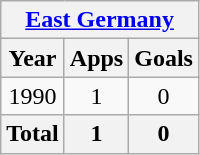<table class="wikitable" style="text-align:center">
<tr>
<th colspan=3><a href='#'>East Germany</a></th>
</tr>
<tr>
<th>Year</th>
<th>Apps</th>
<th>Goals</th>
</tr>
<tr>
<td>1990</td>
<td>1</td>
<td>0</td>
</tr>
<tr>
<th>Total</th>
<th>1</th>
<th>0</th>
</tr>
</table>
